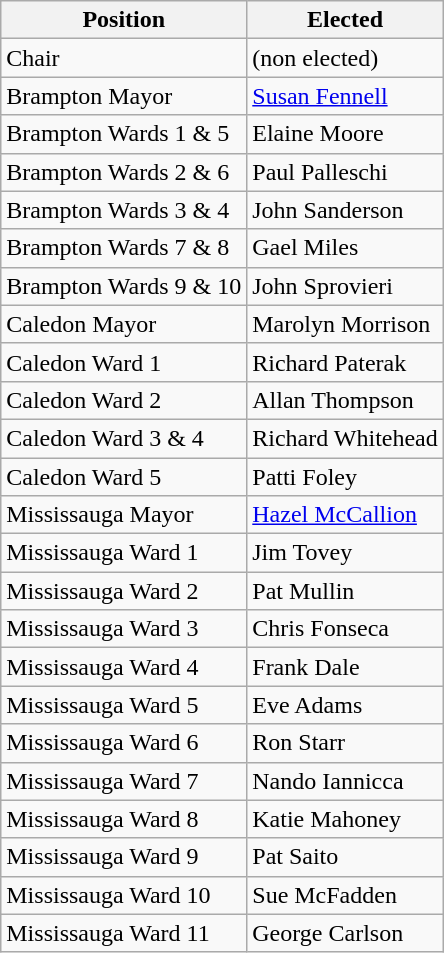<table class="wikitable">
<tr>
<th>Position</th>
<th>Elected</th>
</tr>
<tr>
<td>Chair</td>
<td>(non elected)</td>
</tr>
<tr>
<td>Brampton Mayor</td>
<td><a href='#'>Susan Fennell</a></td>
</tr>
<tr>
<td>Brampton Wards 1 & 5</td>
<td>Elaine Moore</td>
</tr>
<tr>
<td>Brampton Wards 2 & 6</td>
<td>Paul Palleschi</td>
</tr>
<tr>
<td>Brampton Wards 3 & 4</td>
<td>John Sanderson</td>
</tr>
<tr>
<td>Brampton Wards 7 & 8</td>
<td>Gael Miles</td>
</tr>
<tr>
<td>Brampton Wards 9 & 10</td>
<td>John Sprovieri</td>
</tr>
<tr>
<td>Caledon Mayor</td>
<td>Marolyn Morrison</td>
</tr>
<tr>
<td>Caledon Ward 1</td>
<td>Richard Paterak</td>
</tr>
<tr>
<td>Caledon Ward 2</td>
<td>Allan Thompson</td>
</tr>
<tr>
<td>Caledon Ward 3 & 4</td>
<td>Richard Whitehead</td>
</tr>
<tr>
<td>Caledon Ward 5</td>
<td>Patti Foley</td>
</tr>
<tr>
<td>Mississauga Mayor</td>
<td><a href='#'>Hazel McCallion</a></td>
</tr>
<tr>
<td>Mississauga Ward 1</td>
<td>Jim Tovey</td>
</tr>
<tr>
<td>Mississauga Ward 2</td>
<td>Pat Mullin</td>
</tr>
<tr>
<td>Mississauga Ward 3</td>
<td>Chris Fonseca</td>
</tr>
<tr>
<td>Mississauga Ward 4</td>
<td>Frank Dale</td>
</tr>
<tr>
<td>Mississauga Ward 5</td>
<td>Eve Adams</td>
</tr>
<tr>
<td>Mississauga Ward 6</td>
<td>Ron Starr</td>
</tr>
<tr>
<td>Mississauga Ward 7</td>
<td>Nando Iannicca</td>
</tr>
<tr>
<td>Mississauga Ward 8</td>
<td>Katie Mahoney</td>
</tr>
<tr>
<td>Mississauga Ward 9</td>
<td>Pat Saito</td>
</tr>
<tr>
<td>Mississauga Ward 10</td>
<td>Sue McFadden</td>
</tr>
<tr>
<td>Mississauga Ward 11</td>
<td>George Carlson</td>
</tr>
</table>
